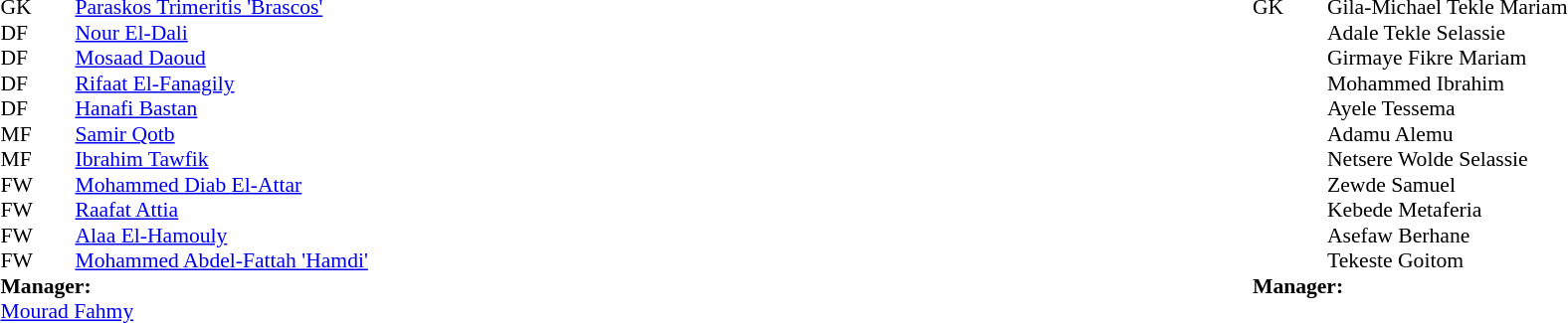<table width="100%">
<tr>
<td valign="top" width="50%"><br><table style="font-size: 90%" cellspacing="0" cellpadding="0">
<tr>
<th width="25"></th>
<th width="25"></th>
</tr>
<tr>
<td>GK</td>
<td><strong></strong></td>
<td><a href='#'>Paraskos Trimeritis 'Brascos'</a></td>
</tr>
<tr>
<td>DF</td>
<td><strong></strong></td>
<td><a href='#'>Nour El-Dali</a></td>
</tr>
<tr>
<td>DF</td>
<td><strong></strong></td>
<td><a href='#'>Mosaad Daoud</a></td>
</tr>
<tr>
<td>DF</td>
<td><strong></strong></td>
<td><a href='#'>Rifaat El-Fanagily</a></td>
</tr>
<tr>
<td>DF</td>
<td><strong></strong></td>
<td><a href='#'>Hanafi Bastan</a></td>
</tr>
<tr>
<td>MF</td>
<td><strong></strong></td>
<td><a href='#'>Samir Qotb</a></td>
</tr>
<tr>
<td>MF</td>
<td><strong></strong></td>
<td><a href='#'>Ibrahim Tawfik</a></td>
</tr>
<tr>
<td>FW</td>
<td><strong></strong></td>
<td><a href='#'>Mohammed Diab El-Attar</a></td>
</tr>
<tr>
<td>FW</td>
<td><strong></strong></td>
<td><a href='#'>Raafat Attia</a></td>
</tr>
<tr>
<td>FW</td>
<td><strong></strong></td>
<td><a href='#'>Alaa El-Hamouly</a></td>
</tr>
<tr>
<td>FW</td>
<td><strong></strong></td>
<td><a href='#'>Mohammed Abdel-Fattah 'Hamdi'</a></td>
</tr>
<tr>
<td colspan=3><strong>Manager:</strong></td>
</tr>
<tr>
<td colspan=3><a href='#'>Mourad Fahmy</a></td>
</tr>
</table>
</td>
<td valign="top" width="50%"><br><table style="font-size: 90%" cellspacing="0" cellpadding="0" align="center">
<tr>
<th width=25></th>
<th width=25></th>
</tr>
<tr>
<td>GK</td>
<td><strong></strong></td>
<td>Gila-Michael Tekle Mariam</td>
</tr>
<tr>
<td></td>
<td><strong></strong></td>
<td>Adale Tekle Selassie</td>
</tr>
<tr>
<td></td>
<td><strong></strong></td>
<td>Girmaye Fikre Mariam</td>
</tr>
<tr>
<td></td>
<td><strong></strong></td>
<td>Mohammed Ibrahim</td>
</tr>
<tr>
<td></td>
<td><strong></strong></td>
<td>Ayele Tessema</td>
</tr>
<tr>
<td></td>
<td><strong></strong></td>
<td>Adamu Alemu</td>
</tr>
<tr>
<td></td>
<td><strong></strong></td>
<td>Netsere Wolde Selassie</td>
</tr>
<tr>
<td></td>
<td><strong></strong></td>
<td>Zewde Samuel</td>
</tr>
<tr>
<td></td>
<td><strong></strong></td>
<td>Kebede Metaferia</td>
</tr>
<tr>
<td></td>
<td><strong></strong></td>
<td>Asefaw Berhane</td>
</tr>
<tr>
<td></td>
<td><strong></strong></td>
<td>Tekeste Goitom</td>
</tr>
<tr>
<td colspan=3><strong>Manager:</strong></td>
</tr>
<tr>
<td colspan=3></td>
</tr>
</table>
</td>
</tr>
</table>
